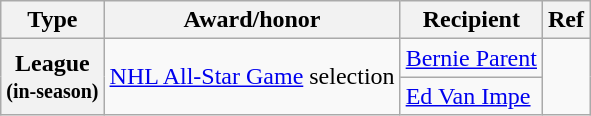<table class="wikitable">
<tr>
<th scope="col">Type</th>
<th scope="col">Award/honor</th>
<th scope="col">Recipient</th>
<th scope="col">Ref</th>
</tr>
<tr>
<th scope="row" rowspan="2">League<br><small>(in-season)</small></th>
<td rowspan="2"><a href='#'>NHL All-Star Game</a> selection</td>
<td><a href='#'>Bernie Parent</a></td>
<td rowspan="2"></td>
</tr>
<tr>
<td><a href='#'>Ed Van Impe</a></td>
</tr>
</table>
